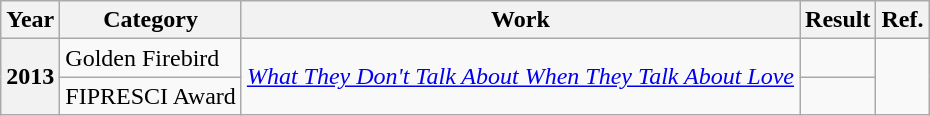<table class="wikitable plainrowheaders sortable">
<tr>
<th>Year</th>
<th>Category</th>
<th>Work</th>
<th>Result</th>
<th class="unsortable">Ref.</th>
</tr>
<tr>
<th rowspan="2">2013</th>
<td>Golden Firebird</td>
<td rowspan="2"><em><a href='#'>What They Don't Talk About When They Talk About Love</a></em></td>
<td></td>
<td rowspan="2"></td>
</tr>
<tr>
<td>FIPRESCI Award</td>
<td></td>
</tr>
</table>
